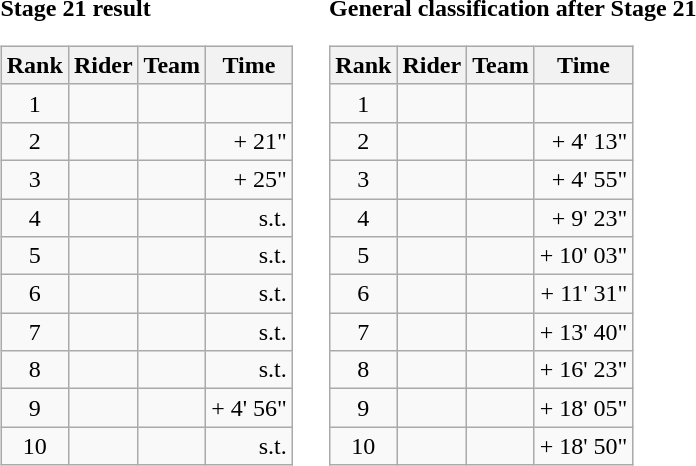<table>
<tr>
<td><strong>Stage 21 result</strong><br><table class="wikitable">
<tr>
<th scope="col">Rank</th>
<th scope="col">Rider</th>
<th scope="col">Team</th>
<th scope="col">Time</th>
</tr>
<tr>
<td style="text-align:center;">1</td>
<td></td>
<td></td>
<td style="text-align:right;"></td>
</tr>
<tr>
<td style="text-align:center;">2</td>
<td></td>
<td></td>
<td style="text-align:right;">+ 21"</td>
</tr>
<tr>
<td style="text-align:center;">3</td>
<td></td>
<td></td>
<td style="text-align:right;">+ 25"</td>
</tr>
<tr>
<td style="text-align:center;">4</td>
<td></td>
<td></td>
<td style="text-align:right;">s.t.</td>
</tr>
<tr>
<td style="text-align:center;">5</td>
<td></td>
<td></td>
<td style="text-align:right;">s.t.</td>
</tr>
<tr>
<td style="text-align:center;">6</td>
<td></td>
<td></td>
<td style="text-align:right;">s.t.</td>
</tr>
<tr>
<td style="text-align:center;">7</td>
<td></td>
<td></td>
<td style="text-align:right;">s.t.</td>
</tr>
<tr>
<td style="text-align:center;">8</td>
<td></td>
<td></td>
<td style="text-align:right;">s.t.</td>
</tr>
<tr>
<td style="text-align:center;">9</td>
<td></td>
<td></td>
<td style="text-align:right;">+ 4' 56"</td>
</tr>
<tr>
<td style="text-align:center;">10</td>
<td></td>
<td></td>
<td style="text-align:right;">s.t.</td>
</tr>
</table>
</td>
<td></td>
<td><strong>General classification after Stage 21</strong><br><table class="wikitable">
<tr>
<th scope="col">Rank</th>
<th scope="col">Rider</th>
<th scope="col">Team</th>
<th scope="col">Time</th>
</tr>
<tr>
<td style="text-align:center;">1</td>
<td></td>
<td></td>
<td style="text-align:right;"></td>
</tr>
<tr>
<td style="text-align:center;">2</td>
<td></td>
<td></td>
<td style="text-align:right;">+ 4' 13"</td>
</tr>
<tr>
<td style="text-align:center;">3</td>
<td></td>
<td></td>
<td style="text-align:right;">+ 4' 55"</td>
</tr>
<tr>
<td style="text-align:center;">4</td>
<td></td>
<td></td>
<td style="text-align:right;">+ 9' 23"</td>
</tr>
<tr>
<td style="text-align:center;">5</td>
<td></td>
<td></td>
<td style="text-align:right;">+ 10' 03"</td>
</tr>
<tr>
<td style="text-align:center;">6</td>
<td></td>
<td></td>
<td style="text-align:right;">+ 11' 31"</td>
</tr>
<tr>
<td style="text-align:center;">7</td>
<td></td>
<td></td>
<td style="text-align:right;">+ 13' 40"</td>
</tr>
<tr>
<td style="text-align:center;">8</td>
<td></td>
<td></td>
<td style="text-align:right;">+ 16' 23"</td>
</tr>
<tr>
<td style="text-align:center;">9</td>
<td></td>
<td></td>
<td style="text-align:right;">+ 18' 05"</td>
</tr>
<tr>
<td style="text-align:center;">10</td>
<td></td>
<td></td>
<td style="text-align:right;">+ 18' 50"</td>
</tr>
</table>
</td>
</tr>
</table>
